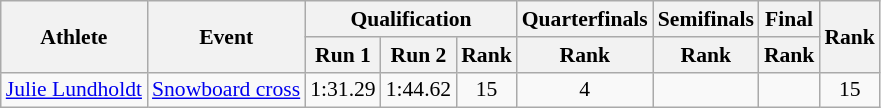<table class="wikitable" style="font-size:90%;text-align:center;">
<tr>
<th rowspan="2">Athlete</th>
<th rowspan="2">Event</th>
<th colspan="3">Qualification</th>
<th>Quarterfinals</th>
<th>Semifinals</th>
<th>Final</th>
<th rowspan="2">Rank</th>
</tr>
<tr>
<th>Run 1</th>
<th>Run 2</th>
<th>Rank</th>
<th>Rank</th>
<th>Rank</th>
<th>Rank</th>
</tr>
<tr>
<td style="text-align:left"><a href='#'>Julie Lundholdt</a></td>
<td style="text-align:left"><a href='#'>Snowboard cross</a></td>
<td>1:31.29</td>
<td>1:44.62</td>
<td>15</td>
<td>4</td>
<td></td>
<td></td>
<td>15</td>
</tr>
</table>
